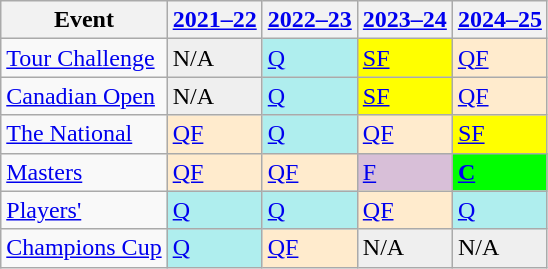<table class="wikitable" border="1">
<tr>
<th>Event</th>
<th><a href='#'>2021–22</a></th>
<th><a href='#'>2022–23</a></th>
<th><a href='#'>2023–24</a></th>
<th><a href='#'>2024–25</a></th>
</tr>
<tr>
<td><a href='#'>Tour Challenge</a></td>
<td style="background:#EFEFEF;">N/A</td>
<td style="background:#afeeee;"><a href='#'>Q</a></td>
<td style="background:yellow;"><a href='#'>SF</a></td>
<td style="background:#ffebcd;"><a href='#'>QF</a></td>
</tr>
<tr>
<td><a href='#'>Canadian Open</a></td>
<td style="background:#EFEFEF;">N/A</td>
<td style="background:#afeeee;"><a href='#'>Q</a></td>
<td style="background:yellow;"><a href='#'>SF</a></td>
<td style="background:#ffebcd;"><a href='#'>QF</a></td>
</tr>
<tr>
<td><a href='#'>The National</a></td>
<td style="background:#ffebcd;"><a href='#'>QF</a></td>
<td style="background:#afeeee;"><a href='#'>Q</a></td>
<td style="background:#ffebcd;"><a href='#'>QF</a></td>
<td style="background:yellow;"><a href='#'>SF</a></td>
</tr>
<tr>
<td><a href='#'>Masters</a></td>
<td style="background:#ffebcd;"><a href='#'>QF</a></td>
<td style="background:#ffebcd;"><a href='#'>QF</a></td>
<td style="background:thistle;"><a href='#'>F</a></td>
<td style="background:#00ff00;"><strong><a href='#'>C</a></strong></td>
</tr>
<tr>
<td><a href='#'>Players'</a></td>
<td style="background:#afeeee;"><a href='#'>Q</a></td>
<td style="background:#afeeee;"><a href='#'>Q</a></td>
<td style="background:#ffebcd;"><a href='#'>QF</a></td>
<td style="background:#afeeee;"><a href='#'>Q</a></td>
</tr>
<tr>
<td><a href='#'>Champions Cup</a></td>
<td style="background:#afeeee;"><a href='#'>Q</a></td>
<td style="background:#ffebcd;"><a href='#'>QF</a></td>
<td style="background:#EFEFEF;">N/A</td>
<td style="background:#EFEFEF;">N/A</td>
</tr>
</table>
